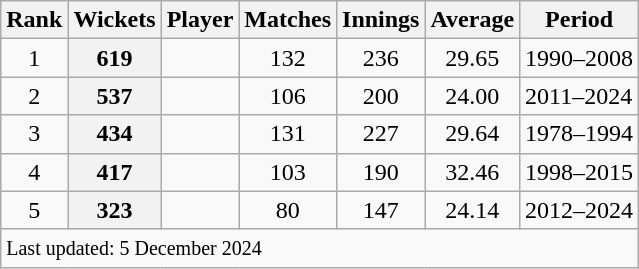<table class="wikitable sortable">
<tr>
<th scope=col>Rank</th>
<th scope=col>Wickets</th>
<th scope=col>Player</th>
<th scope=col>Matches</th>
<th scope=col>Innings</th>
<th scope=col>Average</th>
<th scope=col>Period</th>
</tr>
<tr>
<td align=center>1</td>
<th scope=row style=text-align:center;><strong>619</strong></th>
<td></td>
<td align=center>132</td>
<td align=center>236</td>
<td align=center>29.65</td>
<td>1990–2008</td>
</tr>
<tr>
<td align=center>2</td>
<th scope=row style=text-align:center;><strong>537</strong></th>
<td></td>
<td align=center>106</td>
<td align=center>200</td>
<td align=center>24.00</td>
<td>2011–2024</td>
</tr>
<tr>
<td align=center>3</td>
<th scope=row style=text-align:center;><strong>434</strong></th>
<td></td>
<td align=center>131</td>
<td align=center>227</td>
<td align=center>29.64</td>
<td>1978–1994</td>
</tr>
<tr>
<td align=center>4</td>
<th scope=row style=text-align:center;><strong>417</strong></th>
<td></td>
<td align=center>103</td>
<td align=center>190</td>
<td align=center>32.46</td>
<td>1998–2015</td>
</tr>
<tr>
<td align=center>5</td>
<th scope=row style=text-align:center;><strong>323</strong></th>
<td></td>
<td align=center>80</td>
<td align=center>147</td>
<td align=center>24.14</td>
<td>2012–2024</td>
</tr>
<tr class=sortbottom>
<td colspan=10><small>Last updated: 5 December 2024</small></td>
</tr>
</table>
